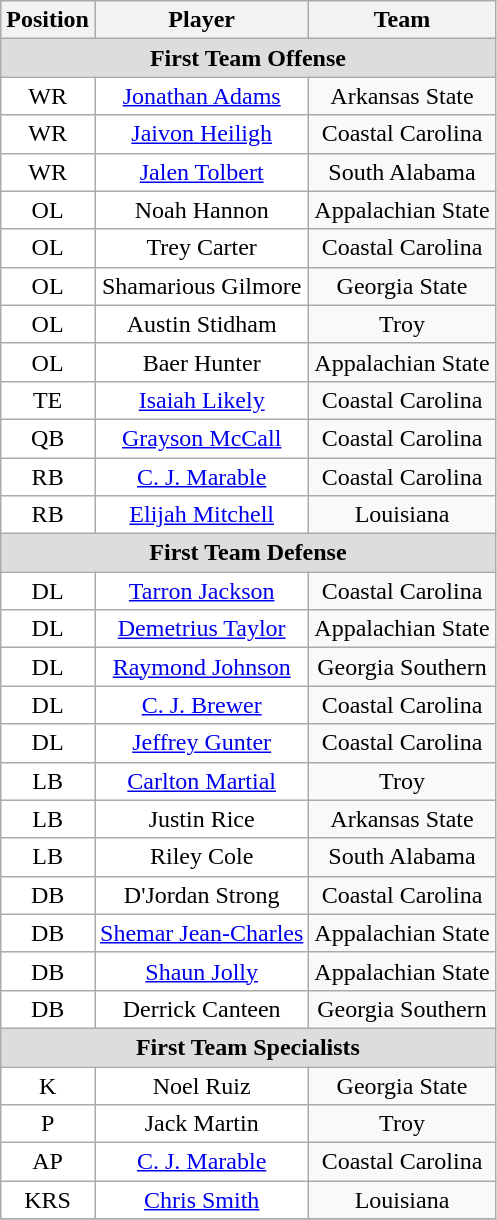<table class="wikitable" border="0">
<tr>
<th>Position</th>
<th>Player</th>
<th>Team</th>
</tr>
<tr>
<td colspan="3" style="text-align:center; background:#ddd;"><strong>First Team Offense </strong></td>
</tr>
<tr style="text-align:center;">
<td style="background:white">WR</td>
<td style="background:white"><a href='#'>Jonathan Adams</a></td>
<td style=>Arkansas State</td>
</tr>
<tr style="text-align:center;">
<td style="background:white">WR</td>
<td style="background:white"><a href='#'>Jaivon Heiligh</a></td>
<td style=>Coastal Carolina</td>
</tr>
<tr style="text-align:center;">
<td style="background:white">WR</td>
<td style="background:white"><a href='#'>Jalen Tolbert</a></td>
<td style=>South Alabama</td>
</tr>
<tr style="text-align:center;">
<td style="background:white">OL</td>
<td style="background:white">Noah Hannon</td>
<td style=>Appalachian State</td>
</tr>
<tr style="text-align:center;">
<td style="background:white">OL</td>
<td style="background:white">Trey Carter</td>
<td style=>Coastal Carolina</td>
</tr>
<tr style="text-align:center;">
<td style="background:white">OL</td>
<td style="background:white">Shamarious Gilmore</td>
<td style=>Georgia State</td>
</tr>
<tr style="text-align:center;">
<td style="background:white">OL</td>
<td style="background:white">Austin Stidham</td>
<td style=>Troy</td>
</tr>
<tr style="text-align:center;">
<td style="background:white">OL</td>
<td style="background:white">Baer Hunter</td>
<td style=>Appalachian State</td>
</tr>
<tr style="text-align:center;">
<td style="background:white">TE</td>
<td style="background:white"><a href='#'>Isaiah Likely</a></td>
<td style=>Coastal Carolina</td>
</tr>
<tr style="text-align:center;">
<td style="background:white">QB</td>
<td style="background:white"><a href='#'>Grayson McCall</a></td>
<td style=>Coastal Carolina</td>
</tr>
<tr style="text-align:center;">
<td style="background:white">RB</td>
<td style="background:white"><a href='#'>C. J. Marable</a></td>
<td style=>Coastal Carolina</td>
</tr>
<tr style="text-align:center;">
<td style="background:white">RB</td>
<td style="background:white"><a href='#'>Elijah Mitchell</a></td>
<td style=>Louisiana</td>
</tr>
<tr>
<td colspan="3" style="text-align:center; background:#ddd;"><strong>First Team Defense</strong></td>
</tr>
<tr style="text-align:center;">
<td style="background:white">DL</td>
<td style="background:white"><a href='#'>Tarron Jackson</a></td>
<td style=>Coastal Carolina</td>
</tr>
<tr style="text-align:center;">
<td style="background:white">DL</td>
<td style="background:white"><a href='#'>Demetrius Taylor</a></td>
<td style=>Appalachian State</td>
</tr>
<tr style="text-align:center;">
<td style="background:white">DL</td>
<td style="background:white"><a href='#'>Raymond Johnson</a></td>
<td style=>Georgia Southern</td>
</tr>
<tr style="text-align:center;">
<td style="background:white">DL</td>
<td style="background:white"><a href='#'>C. J. Brewer</a></td>
<td style=>Coastal Carolina</td>
</tr>
<tr style="text-align:center;">
<td style="background:white">DL</td>
<td style="background:white"><a href='#'>Jeffrey Gunter</a></td>
<td style=>Coastal Carolina</td>
</tr>
<tr style="text-align:center;">
<td style="background:white">LB</td>
<td style="background:white"><a href='#'>Carlton Martial</a></td>
<td style=>Troy</td>
</tr>
<tr style="text-align:center;">
<td style="background:white">LB</td>
<td style="background:white">Justin Rice</td>
<td style=>Arkansas State</td>
</tr>
<tr style="text-align:center;">
<td style="background:white">LB</td>
<td style="background:white">Riley Cole</td>
<td style=>South Alabama</td>
</tr>
<tr style="text-align:center;">
<td style="background:white">DB</td>
<td style="background:white">D'Jordan Strong</td>
<td style=>Coastal Carolina</td>
</tr>
<tr style="text-align:center;">
<td style="background:white">DB</td>
<td style="background:white"><a href='#'>Shemar Jean-Charles</a></td>
<td style=>Appalachian State</td>
</tr>
<tr style="text-align:center;">
<td style="background:white">DB</td>
<td style="background:white"><a href='#'>Shaun Jolly</a></td>
<td style=>Appalachian State</td>
</tr>
<tr style="text-align:center;">
<td style="background:white">DB</td>
<td style="background:white">Derrick Canteen</td>
<td style=>Georgia Southern</td>
</tr>
<tr>
<td colspan="3" style="text-align:center; background:#ddd;"><strong>First Team Specialists</strong></td>
</tr>
<tr style="text-align:center;">
<td style="background:white">K</td>
<td style="background:white">Noel Ruiz</td>
<td style=>Georgia State</td>
</tr>
<tr style="text-align:center;">
<td style="background:white">P</td>
<td style="background:white">Jack Martin</td>
<td style=>Troy</td>
</tr>
<tr style="text-align:center;">
<td style="background:white">AP</td>
<td style="background:white"><a href='#'>C. J. Marable</a></td>
<td style=>Coastal Carolina</td>
</tr>
<tr style="text-align:center;">
<td style="background:white">KRS</td>
<td style="background:white"><a href='#'>Chris Smith</a></td>
<td style=>Louisiana</td>
</tr>
<tr style="text-align:center;">
</tr>
</table>
